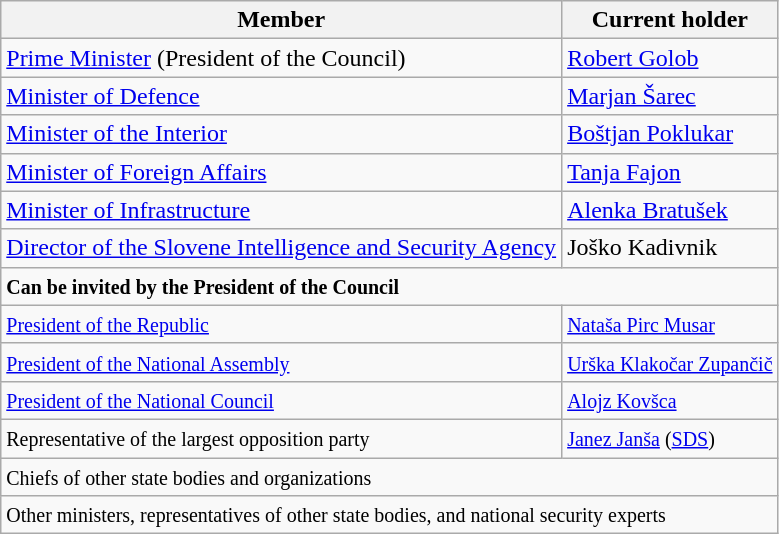<table class="wikitable">
<tr>
<th>Member</th>
<th>Current holder</th>
</tr>
<tr>
<td><a href='#'>Prime Minister</a> (President of the Council)</td>
<td><a href='#'>Robert Golob</a></td>
</tr>
<tr>
<td><a href='#'>Minister of Defence</a></td>
<td><a href='#'>Marjan Šarec</a></td>
</tr>
<tr>
<td><a href='#'>Minister of the Interior</a></td>
<td><a href='#'>Boštjan Poklukar</a></td>
</tr>
<tr>
<td><a href='#'>Minister of Foreign Affairs</a></td>
<td><a href='#'>Tanja Fajon</a></td>
</tr>
<tr>
<td><a href='#'>Minister of Infrastructure</a></td>
<td><a href='#'>Alenka Bratušek</a></td>
</tr>
<tr>
<td><a href='#'>Director of the Slovene Intelligence and Security Agency</a></td>
<td>Joško Kadivnik</td>
</tr>
<tr>
<td colspan="2"><strong><small>Can be invited by the President of the Council</small></strong></td>
</tr>
<tr>
<td><a href='#'><small>President of the Republic</small></a></td>
<td><small><a href='#'>Nataša Pirc Musar</a></small></td>
</tr>
<tr>
<td><a href='#'><small>President of the National Assembly</small></a></td>
<td><small><a href='#'>Urška Klakočar Zupančič</a></small></td>
</tr>
<tr>
<td><a href='#'><small>President of the National Council</small></a></td>
<td><a href='#'><small>Alojz Kovšca</small></a></td>
</tr>
<tr>
<td><small>Representative of the largest opposition party</small></td>
<td><small><a href='#'>Janez Janša</a> (<a href='#'>SDS</a>)</small></td>
</tr>
<tr>
<td colspan="2"><small>Chiefs of other state bodies and organizations</small></td>
</tr>
<tr>
<td colspan="2"><small>Other ministers, representatives of other state bodies, and national security experts</small></td>
</tr>
</table>
